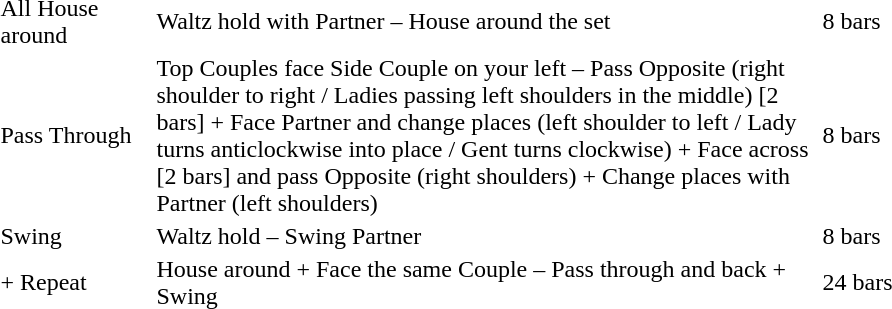<table>
<tr>
<td style="width:100px">All House around</td>
<td style="width:440px">Waltz hold with Partner – House around the set</td>
<td style="width:60px">8 bars</td>
</tr>
<tr>
<td>Pass Through</td>
<td>Top Couples face Side Couple on your left – Pass Opposite (right shoulder to right / Ladies passing left shoulders in the middle) [2 bars] + Face Partner and change places (left shoulder to left / Lady turns anticlockwise into place / Gent turns clockwise) + Face across [2 bars] and pass Opposite (right shoulders) + Change places with Partner (left shoulders)</td>
<td>8 bars</td>
</tr>
<tr>
<td>Swing</td>
<td>Waltz hold – Swing Partner</td>
<td>8 bars</td>
</tr>
<tr>
<td>+ Repeat</td>
<td>House around + Face the same Couple – Pass through and back + Swing</td>
<td>24 bars</td>
</tr>
</table>
